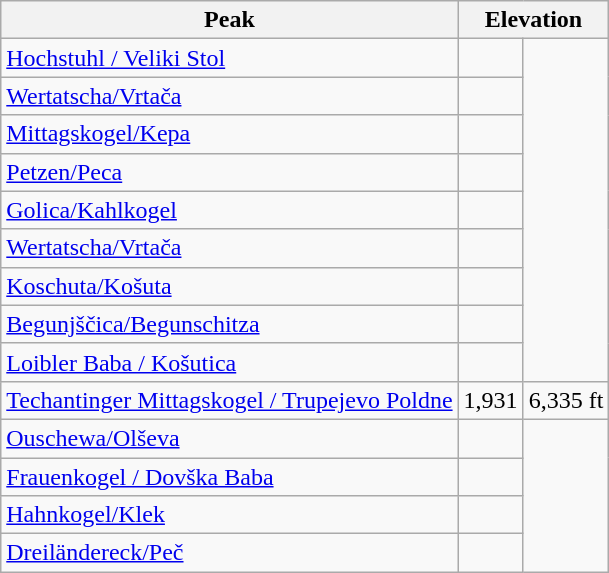<table class="wikitable">
<tr>
<th>Peak</th>
<th colspan=2>Elevation</th>
</tr>
<tr>
<td><a href='#'>Hochstuhl / Veliki Stol</a></td>
<td></td>
</tr>
<tr>
<td><a href='#'>Wertatscha/Vrtača</a></td>
<td></td>
</tr>
<tr>
<td><a href='#'>Mittagskogel/Kepa</a></td>
<td></td>
</tr>
<tr>
<td><a href='#'>Petzen/Peca</a></td>
<td></td>
</tr>
<tr>
<td><a href='#'>Golica/Kahlkogel</a></td>
<td></td>
</tr>
<tr>
<td><a href='#'>Wertatscha/Vrtača</a></td>
<td></td>
</tr>
<tr>
<td><a href='#'>Koschuta/Košuta</a></td>
<td></td>
</tr>
<tr>
<td><a href='#'>Begunjščica/Begunschitza</a></td>
<td></td>
</tr>
<tr>
<td><a href='#'>Loibler Baba / Košutica</a></td>
<td></td>
</tr>
<tr>
<td><a href='#'>Techantinger Mittagskogel / Trupejevo Poldne</a></td>
<td>1,931</td>
<td>6,335 ft</td>
</tr>
<tr>
<td><a href='#'>Ouschewa/Olševa</a></td>
<td></td>
</tr>
<tr>
<td><a href='#'>Frauenkogel / Dovška Baba</a></td>
<td></td>
</tr>
<tr>
<td><a href='#'>Hahnkogel/Klek</a></td>
<td></td>
</tr>
<tr>
<td><a href='#'>Dreiländereck/Peč</a></td>
<td></td>
</tr>
</table>
